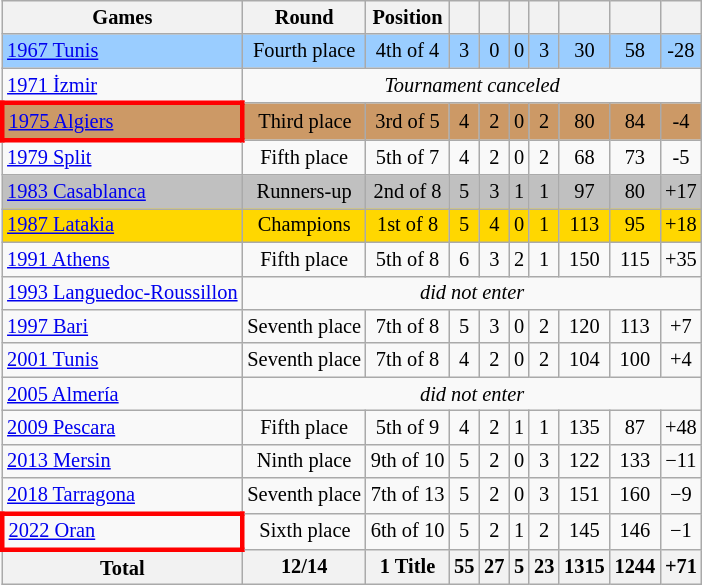<table class="wikitable" style="font-size: 90%; text-align:center; font-size:85%;">
<tr>
<th>Games</th>
<th>Round</th>
<th>Position</th>
<th></th>
<th></th>
<th></th>
<th></th>
<th></th>
<th></th>
<th></th>
</tr>
<tr style="background:#9acdff;">
<td align="left"> <a href='#'>1967 Tunis</a></td>
<td>Fourth place</td>
<td>4th of 4</td>
<td>3</td>
<td>0</td>
<td>0</td>
<td>3</td>
<td>30</td>
<td>58</td>
<td>-28</td>
</tr>
<tr>
<td align="left"> <a href='#'>1971 İzmir</a></td>
<td colspan="9"><em>Tournament canceled</em></td>
</tr>
<tr style="background:#c96;">
<td align="left" style="border: 3px solid red"> <a href='#'>1975 Algiers</a></td>
<td>Third place</td>
<td>3rd of 5</td>
<td>4</td>
<td>2</td>
<td>0</td>
<td>2</td>
<td>80</td>
<td>84</td>
<td>-4</td>
</tr>
<tr>
<td align="left"> <a href='#'>1979 Split</a></td>
<td>Fifth place</td>
<td>5th of 7</td>
<td>4</td>
<td>2</td>
<td>0</td>
<td>2</td>
<td>68</td>
<td>73</td>
<td>-5</td>
</tr>
<tr style="background:silver;">
<td align="left"> <a href='#'>1983 Casablanca</a></td>
<td>Runners-up</td>
<td>2nd of 8</td>
<td>5</td>
<td>3</td>
<td>1</td>
<td>1</td>
<td>97</td>
<td>80</td>
<td>+17</td>
</tr>
<tr style="background:gold;">
<td align="left"> <a href='#'>1987 Latakia</a></td>
<td>Champions</td>
<td>1st of 8</td>
<td>5</td>
<td>4</td>
<td>0</td>
<td>1</td>
<td>113</td>
<td>95</td>
<td>+18</td>
</tr>
<tr>
<td align="left"> <a href='#'>1991 Athens</a></td>
<td>Fifth place</td>
<td>5th of 8</td>
<td>6</td>
<td>3</td>
<td>2</td>
<td>1</td>
<td>150</td>
<td>115</td>
<td>+35</td>
</tr>
<tr>
<td align="left"> <a href='#'>1993 Languedoc-Roussillon</a></td>
<td colspan="9"><em>did not enter</em></td>
</tr>
<tr>
<td align="left"> <a href='#'>1997 Bari</a></td>
<td>Seventh place</td>
<td>7th of 8</td>
<td>5</td>
<td>3</td>
<td>0</td>
<td>2</td>
<td>120</td>
<td>113</td>
<td>+7</td>
</tr>
<tr>
<td align="left"> <a href='#'>2001 Tunis</a></td>
<td>Seventh place</td>
<td>7th of 8</td>
<td>4</td>
<td>2</td>
<td>0</td>
<td>2</td>
<td>104</td>
<td>100</td>
<td>+4</td>
</tr>
<tr>
<td align="left"> <a href='#'>2005 Almería</a></td>
<td colspan="9"><em>did not enter</em></td>
</tr>
<tr>
<td align="left"> <a href='#'>2009 Pescara</a></td>
<td>Fifth place</td>
<td>5th of 9</td>
<td>4</td>
<td>2</td>
<td>1</td>
<td>1</td>
<td>135</td>
<td>87</td>
<td>+48</td>
</tr>
<tr>
<td align="left"> <a href='#'>2013 Mersin</a></td>
<td>Ninth place</td>
<td>9th of 10</td>
<td>5</td>
<td>2</td>
<td>0</td>
<td>3</td>
<td>122</td>
<td>133</td>
<td>−11</td>
</tr>
<tr>
<td align="left"> <a href='#'>2018 Tarragona</a></td>
<td>Seventh place</td>
<td>7th of 13</td>
<td>5</td>
<td>2</td>
<td>0</td>
<td>3</td>
<td>151</td>
<td>160</td>
<td>−9</td>
</tr>
<tr>
<td align="left" style="border: 3px solid red"> <a href='#'>2022 Oran</a></td>
<td>Sixth place</td>
<td>6th of 10</td>
<td>5</td>
<td>2</td>
<td>1</td>
<td>2</td>
<td>145</td>
<td>146</td>
<td>−1</td>
</tr>
<tr>
<th>Total</th>
<th>12/14</th>
<th>1 Title</th>
<th>55</th>
<th>27</th>
<th>5</th>
<th>23</th>
<th>1315</th>
<th>1244</th>
<th>+71</th>
</tr>
</table>
